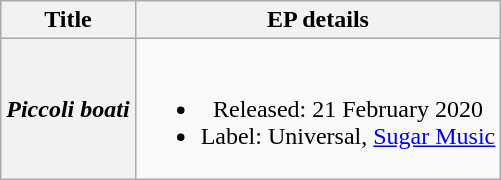<table class="wikitable plainrowheaders" style="text-align:center;">
<tr>
<th>Title</th>
<th>EP details</th>
</tr>
<tr>
<th scope="row"><em>Piccoli boati</em></th>
<td><br><ul><li>Released: 21 February 2020</li><li>Label: Universal, <a href='#'>Sugar Music</a></li></ul></td>
</tr>
</table>
